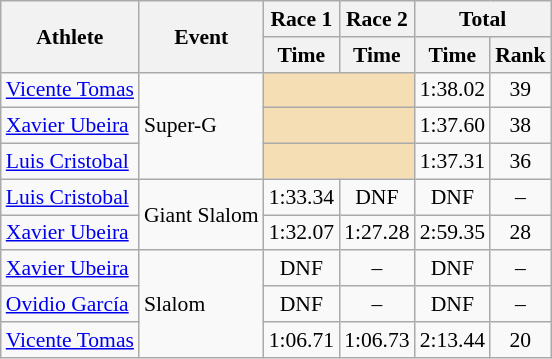<table class="wikitable" style="font-size:90%">
<tr>
<th rowspan="2">Athlete</th>
<th rowspan="2">Event</th>
<th>Race 1</th>
<th>Race 2</th>
<th colspan="2">Total</th>
</tr>
<tr>
<th>Time</th>
<th>Time</th>
<th>Time</th>
<th>Rank</th>
</tr>
<tr>
<td><a href='#'>Vicente Tomas</a></td>
<td rowspan="3">Super-G</td>
<td colspan="2" bgcolor="wheat"></td>
<td align="center">1:38.02</td>
<td align="center">39</td>
</tr>
<tr>
<td><a href='#'>Xavier Ubeira</a></td>
<td colspan="2" bgcolor="wheat"></td>
<td align="center">1:37.60</td>
<td align="center">38</td>
</tr>
<tr>
<td><a href='#'>Luis Cristobal</a></td>
<td colspan="2" bgcolor="wheat"></td>
<td align="center">1:37.31</td>
<td align="center">36</td>
</tr>
<tr>
<td><a href='#'>Luis Cristobal</a></td>
<td rowspan="2">Giant Slalom</td>
<td align="center">1:33.34</td>
<td align="center">DNF</td>
<td align="center">DNF</td>
<td align="center">–</td>
</tr>
<tr>
<td><a href='#'>Xavier Ubeira</a></td>
<td align="center">1:32.07</td>
<td align="center">1:27.28</td>
<td align="center">2:59.35</td>
<td align="center">28</td>
</tr>
<tr>
<td><a href='#'>Xavier Ubeira</a></td>
<td rowspan="3">Slalom</td>
<td align="center">DNF</td>
<td align="center">–</td>
<td align="center">DNF</td>
<td align="center">–</td>
</tr>
<tr>
<td><a href='#'>Ovidio García</a></td>
<td align="center">DNF</td>
<td align="center">–</td>
<td align="center">DNF</td>
<td align="center">–</td>
</tr>
<tr>
<td><a href='#'>Vicente Tomas</a></td>
<td align="center">1:06.71</td>
<td align="center">1:06.73</td>
<td align="center">2:13.44</td>
<td align="center">20</td>
</tr>
</table>
